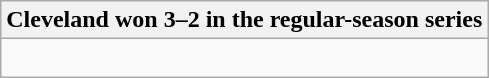<table class="wikitable collapsible collapsed">
<tr>
<th>Cleveland won 3–2 in the regular-season series</th>
</tr>
<tr>
<td><br>



</td>
</tr>
</table>
